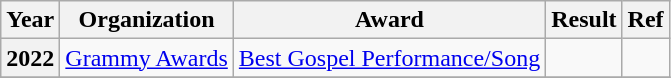<table class="wikitable plainrowheaders">
<tr>
<th>Year</th>
<th>Organization</th>
<th>Award</th>
<th>Result</th>
<th>Ref</th>
</tr>
<tr>
<th scope="row">2022</th>
<td><a href='#'>Grammy Awards</a></td>
<td><a href='#'>Best Gospel Performance/Song</a></td>
<td></td>
<td></td>
</tr>
<tr>
</tr>
</table>
